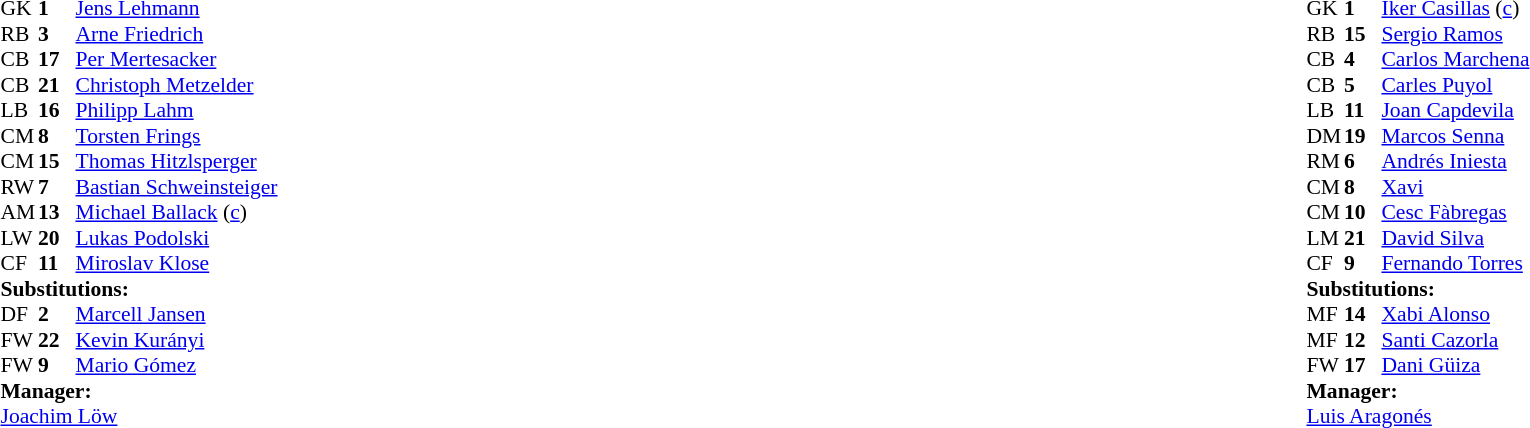<table style="width:100%;">
<tr>
<td style="vertical-align:top; width:40%;"><br><table style="font-size:90%" cellspacing="0" cellpadding="0">
<tr>
<th width="25"></th>
<th width="25"></th>
</tr>
<tr>
<td>GK</td>
<td><strong>1</strong></td>
<td><a href='#'>Jens Lehmann</a></td>
</tr>
<tr>
<td>RB</td>
<td><strong>3</strong></td>
<td><a href='#'>Arne Friedrich</a></td>
</tr>
<tr>
<td>CB</td>
<td><strong>17</strong></td>
<td><a href='#'>Per Mertesacker</a></td>
</tr>
<tr>
<td>CB</td>
<td><strong>21</strong></td>
<td><a href='#'>Christoph Metzelder</a></td>
</tr>
<tr>
<td>LB</td>
<td><strong>16</strong></td>
<td><a href='#'>Philipp Lahm</a></td>
<td></td>
<td></td>
</tr>
<tr>
<td>CM</td>
<td><strong>8</strong></td>
<td><a href='#'>Torsten Frings</a></td>
</tr>
<tr>
<td>CM</td>
<td><strong>15</strong></td>
<td><a href='#'>Thomas Hitzlsperger</a></td>
<td></td>
<td></td>
</tr>
<tr>
<td>RW</td>
<td><strong>7</strong></td>
<td><a href='#'>Bastian Schweinsteiger</a></td>
</tr>
<tr>
<td>AM</td>
<td><strong>13</strong></td>
<td><a href='#'>Michael Ballack</a> (<a href='#'>c</a>)</td>
<td></td>
</tr>
<tr>
<td>LW</td>
<td><strong>20</strong></td>
<td><a href='#'>Lukas Podolski</a></td>
</tr>
<tr>
<td>CF</td>
<td><strong>11</strong></td>
<td><a href='#'>Miroslav Klose</a></td>
<td></td>
<td></td>
</tr>
<tr>
<td colspan=3><strong>Substitutions:</strong></td>
</tr>
<tr>
<td>DF</td>
<td><strong>2</strong></td>
<td><a href='#'>Marcell Jansen</a></td>
<td></td>
<td></td>
</tr>
<tr>
<td>FW</td>
<td><strong>22</strong></td>
<td><a href='#'>Kevin Kurányi</a></td>
<td></td>
<td></td>
</tr>
<tr>
<td>FW</td>
<td><strong>9</strong></td>
<td><a href='#'>Mario Gómez</a></td>
<td></td>
<td></td>
</tr>
<tr>
<td colspan=3><strong>Manager:</strong></td>
</tr>
<tr>
<td colspan=3><a href='#'>Joachim Löw</a></td>
</tr>
</table>
</td>
<td valign="top"></td>
<td style="vertical-align:top; width:50%;"><br><table style="font-size:90%; margin:auto;" cellspacing="0" cellpadding="0">
<tr>
<th width=25></th>
<th width=25></th>
</tr>
<tr>
<td>GK</td>
<td><strong>1</strong></td>
<td><a href='#'>Iker Casillas</a> (<a href='#'>c</a>)</td>
<td></td>
</tr>
<tr>
<td>RB</td>
<td><strong>15</strong></td>
<td><a href='#'>Sergio Ramos</a></td>
</tr>
<tr>
<td>CB</td>
<td><strong>4</strong></td>
<td><a href='#'>Carlos Marchena</a></td>
</tr>
<tr>
<td>CB</td>
<td><strong>5</strong></td>
<td><a href='#'>Carles Puyol</a></td>
</tr>
<tr>
<td>LB</td>
<td><strong>11</strong></td>
<td><a href='#'>Joan Capdevila</a></td>
</tr>
<tr>
<td>DM</td>
<td><strong>19</strong></td>
<td><a href='#'>Marcos Senna</a></td>
</tr>
<tr>
<td>RM</td>
<td><strong>6</strong></td>
<td><a href='#'>Andrés Iniesta</a></td>
</tr>
<tr>
<td>CM</td>
<td><strong>8</strong></td>
<td><a href='#'>Xavi</a></td>
</tr>
<tr>
<td>CM</td>
<td><strong>10</strong></td>
<td><a href='#'>Cesc Fàbregas</a></td>
<td></td>
<td></td>
</tr>
<tr>
<td>LM</td>
<td><strong>21</strong></td>
<td><a href='#'>David Silva</a></td>
<td></td>
<td></td>
</tr>
<tr>
<td>CF</td>
<td><strong>9</strong></td>
<td><a href='#'>Fernando Torres</a></td>
<td></td>
<td></td>
</tr>
<tr>
<td colspan=3><strong>Substitutions:</strong></td>
</tr>
<tr>
<td>MF</td>
<td><strong>14</strong></td>
<td><a href='#'>Xabi Alonso</a></td>
<td></td>
<td></td>
</tr>
<tr>
<td>MF</td>
<td><strong>12</strong></td>
<td><a href='#'>Santi Cazorla</a></td>
<td></td>
<td></td>
</tr>
<tr>
<td>FW</td>
<td><strong>17</strong></td>
<td><a href='#'>Dani Güiza</a></td>
<td></td>
<td></td>
</tr>
<tr>
<td colspan=3><strong>Manager:</strong></td>
</tr>
<tr>
<td colspan=3><a href='#'>Luis Aragonés</a></td>
</tr>
</table>
</td>
</tr>
</table>
